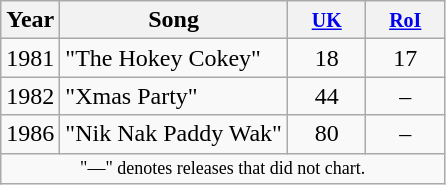<table class="wikitable">
<tr>
<th>Year</th>
<th>Song</th>
<th style="width:45px;"><small><a href='#'>UK</a></small><br></th>
<th style="width:45px;"><small><a href='#'>RoI</a></small></th>
</tr>
<tr>
<td rowspan="1">1981</td>
<td>"The Hokey Cokey"</td>
<td align=center>18</td>
<td align=center>17</td>
</tr>
<tr>
<td rowspan="1">1982</td>
<td>"Xmas Party"</td>
<td align=center>44</td>
<td align=center>–</td>
</tr>
<tr>
<td rowspan="1">1986</td>
<td>"Nik Nak Paddy Wak"</td>
<td align=center>80</td>
<td align=center>–</td>
</tr>
<tr>
<td colspan="4" style="text-align:center; font-size:9pt;">"—" denotes releases that did not chart.</td>
</tr>
</table>
